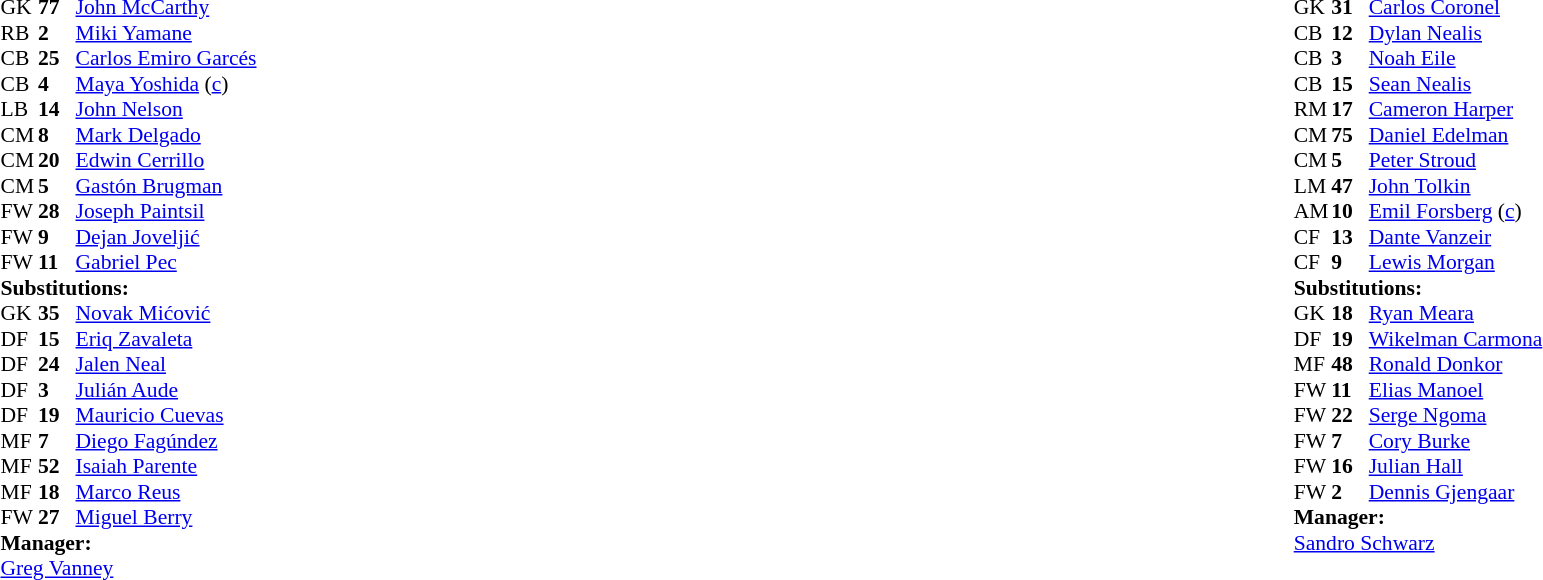<table style="width:100%;">
<tr>
<td style="vertical-align:top; width:40%;"><br><table style="font-size: 90%" cellspacing="0" cellpadding="0">
<tr>
<td colspan="4"></td>
</tr>
<tr>
<th width="25"></th>
<th width="25"></th>
</tr>
<tr>
<td>GK</td>
<td><strong>77</strong></td>
<td> <a href='#'>John McCarthy</a></td>
</tr>
<tr>
<td>RB</td>
<td><strong>2</strong></td>
<td> <a href='#'>Miki Yamane</a></td>
</tr>
<tr>
<td>CB</td>
<td><strong>25</strong></td>
<td> <a href='#'>Carlos Emiro Garcés</a></td>
</tr>
<tr>
<td>CB</td>
<td><strong>4</strong></td>
<td> <a href='#'>Maya Yoshida</a> (<a href='#'>c</a>)</td>
</tr>
<tr>
<td>LB</td>
<td><strong>14</strong></td>
<td> <a href='#'>John Nelson</a></td>
</tr>
<tr>
<td>CM</td>
<td><strong>8</strong></td>
<td> <a href='#'>Mark Delgado</a></td>
<td></td>
</tr>
<tr>
<td>CM</td>
<td><strong>20</strong></td>
<td> <a href='#'>Edwin Cerrillo</a></td>
</tr>
<tr>
<td>CM</td>
<td><strong>5</strong></td>
<td> <a href='#'>Gastón Brugman</a></td>
<td></td>
<td></td>
</tr>
<tr>
<td>FW</td>
<td><strong>28</strong></td>
<td> <a href='#'>Joseph Paintsil</a></td>
<td></td>
<td></td>
</tr>
<tr>
<td>FW</td>
<td><strong>9</strong></td>
<td> <a href='#'>Dejan Joveljić</a></td>
<td></td>
<td></td>
</tr>
<tr>
<td>FW</td>
<td><strong>11</strong></td>
<td> <a href='#'>Gabriel Pec</a></td>
</tr>
<tr>
<td colspan="4"><strong>Substitutions:</strong></td>
</tr>
<tr>
<td>GK</td>
<td><strong>35</strong></td>
<td> <a href='#'>Novak Mićović</a></td>
</tr>
<tr>
<td>DF</td>
<td><strong>15</strong></td>
<td> <a href='#'>Eriq Zavaleta</a></td>
</tr>
<tr>
<td>DF</td>
<td><strong>24</strong></td>
<td> <a href='#'>Jalen Neal</a></td>
<td></td>
<td></td>
</tr>
<tr>
<td>DF</td>
<td><strong>3</strong></td>
<td> <a href='#'>Julián Aude</a></td>
</tr>
<tr>
<td>DF</td>
<td><strong>19</strong></td>
<td> <a href='#'>Mauricio Cuevas</a></td>
</tr>
<tr>
<td>MF</td>
<td><strong>7</strong></td>
<td> <a href='#'>Diego Fagúndez</a></td>
<td></td>
<td></td>
</tr>
<tr>
<td>MF</td>
<td><strong>52</strong></td>
<td> <a href='#'>Isaiah Parente</a></td>
</tr>
<tr>
<td>MF</td>
<td><strong>18</strong></td>
<td> <a href='#'>Marco Reus</a></td>
<td></td>
<td></td>
</tr>
<tr>
<td>FW</td>
<td><strong>27</strong></td>
<td> <a href='#'>Miguel Berry</a></td>
</tr>
<tr>
<td colspan="4"><strong>Manager:</strong></td>
</tr>
<tr>
<td colspan="4"> <a href='#'>Greg Vanney</a></td>
</tr>
</table>
</td>
<td valign="top"></td>
<td style="vertical-align:top; width:50%;"><br><table cellspacing="0" cellpadding="0" style="font-size:90%; margin:auto;">
<tr>
<td colspan="4"></td>
</tr>
<tr>
<th width="25"></th>
<th width="25"></th>
</tr>
<tr>
<td>GK</td>
<td><strong>31</strong></td>
<td> <a href='#'>Carlos Coronel</a></td>
</tr>
<tr>
<td>CB</td>
<td><strong>12</strong></td>
<td> <a href='#'>Dylan Nealis</a></td>
<td></td>
<td></td>
</tr>
<tr>
<td>CB</td>
<td><strong>3</strong></td>
<td> <a href='#'>Noah Eile</a></td>
<td></td>
</tr>
<tr>
<td>CB</td>
<td><strong>15</strong></td>
<td> <a href='#'>Sean Nealis</a></td>
</tr>
<tr>
<td>RM</td>
<td><strong>17</strong></td>
<td> <a href='#'>Cameron Harper</a></td>
<td></td>
</tr>
<tr>
<td>CM</td>
<td><strong>75</strong></td>
<td> <a href='#'>Daniel Edelman</a></td>
<td></td>
<td></td>
</tr>
<tr>
<td>CM</td>
<td><strong>5</strong></td>
<td> <a href='#'>Peter Stroud</a></td>
<td></td>
<td></td>
</tr>
<tr>
<td>LM</td>
<td><strong>47</strong></td>
<td> <a href='#'>John Tolkin</a></td>
</tr>
<tr>
<td>AM</td>
<td><strong>10</strong></td>
<td> <a href='#'>Emil Forsberg</a> (<a href='#'>c</a>)</td>
</tr>
<tr>
<td>CF</td>
<td><strong>13</strong></td>
<td> <a href='#'>Dante Vanzeir</a></td>
<td></td>
<td></td>
</tr>
<tr>
<td>CF</td>
<td><strong>9</strong></td>
<td> <a href='#'>Lewis Morgan</a></td>
</tr>
<tr>
<td colspan="4"><strong>Substitutions:</strong></td>
</tr>
<tr>
<td>GK</td>
<td><strong>18</strong></td>
<td> <a href='#'>Ryan Meara</a></td>
</tr>
<tr>
<td>DF</td>
<td><strong>19</strong></td>
<td> <a href='#'>Wikelman Carmona</a></td>
<td></td>
<td></td>
</tr>
<tr>
<td>MF</td>
<td><strong>48</strong></td>
<td> <a href='#'>Ronald Donkor</a></td>
<td></td>
<td></td>
</tr>
<tr>
<td>FW</td>
<td><strong>11</strong></td>
<td> <a href='#'>Elias Manoel</a></td>
<td></td>
<td></td>
</tr>
<tr>
<td>FW</td>
<td><strong>22</strong></td>
<td> <a href='#'>Serge Ngoma</a></td>
</tr>
<tr>
<td>FW</td>
<td><strong>7</strong></td>
<td> <a href='#'>Cory Burke</a></td>
<td></td>
<td></td>
</tr>
<tr>
<td>FW</td>
<td><strong>16</strong></td>
<td> <a href='#'>Julian Hall</a></td>
</tr>
<tr>
<td>FW</td>
<td><strong>2</strong></td>
<td> <a href='#'>Dennis Gjengaar</a></td>
</tr>
<tr>
<td colspan="4"><strong>Manager:</strong></td>
</tr>
<tr>
<td colspan="4"> <a href='#'>Sandro Schwarz</a></td>
</tr>
</table>
</td>
</tr>
</table>
